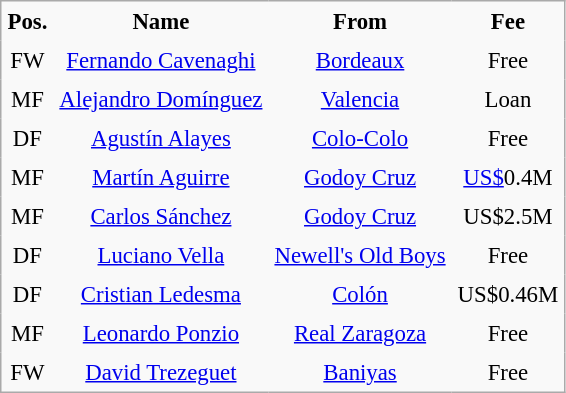<table class= border="2" cellpadding="4" cellspacing="0" style="text-align:center; margin: 1em 1em 1em 0; background: #f9f9f9; border:1px #aaa solid; border-collapse: collapse; font-size: 95%;">
<tr>
<th>Pos.</th>
<th>Name</th>
<th>From</th>
<th>Fee</th>
</tr>
<tr>
<td>FW</td>
<td><a href='#'>Fernando Cavenaghi</a></td>
<td> <a href='#'>Bordeaux</a></td>
<td>Free</td>
</tr>
<tr>
<td>MF</td>
<td><a href='#'>Alejandro Domínguez</a></td>
<td> <a href='#'>Valencia</a></td>
<td>Loan</td>
</tr>
<tr>
<td>DF</td>
<td><a href='#'>Agustín Alayes</a></td>
<td> <a href='#'>Colo-Colo</a></td>
<td>Free</td>
</tr>
<tr>
<td>MF</td>
<td><a href='#'>Martín Aguirre</a></td>
<td> <a href='#'>Godoy Cruz</a></td>
<td><a href='#'>US$</a>0.4M</td>
</tr>
<tr>
<td>MF</td>
<td><a href='#'>Carlos Sánchez</a></td>
<td> <a href='#'>Godoy Cruz</a></td>
<td>US$2.5M</td>
</tr>
<tr>
<td>DF</td>
<td><a href='#'>Luciano Vella</a></td>
<td> <a href='#'>Newell's Old Boys</a></td>
<td>Free</td>
</tr>
<tr>
<td>DF</td>
<td><a href='#'>Cristian Ledesma</a></td>
<td> <a href='#'>Colón</a></td>
<td>US$0.46M</td>
</tr>
<tr>
<td>MF</td>
<td><a href='#'>Leonardo Ponzio</a></td>
<td> <a href='#'>Real Zaragoza</a></td>
<td>Free</td>
</tr>
<tr>
<td>FW</td>
<td><a href='#'>David Trezeguet</a></td>
<td> <a href='#'>Baniyas</a></td>
<td>Free</td>
</tr>
</table>
